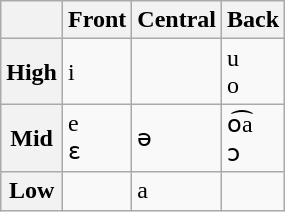<table class="wikitable">
<tr>
<th></th>
<th>Front</th>
<th>Central</th>
<th>Back</th>
</tr>
<tr>
<th>High</th>
<td>i</td>
<td></td>
<td>u<br>o</td>
</tr>
<tr>
<th>Mid</th>
<td>e<br>ɛ</td>
<td>ə</td>
<td>o͡a<br>ɔ</td>
</tr>
<tr>
<th>Low</th>
<td></td>
<td>a</td>
<td></td>
</tr>
</table>
